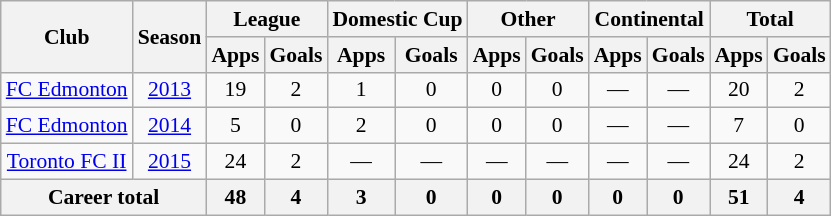<table class="wikitable" style="font-size:90%; text-align:center;">
<tr>
<th rowspan="2">Club</th>
<th rowspan="2">Season</th>
<th colspan="2">League</th>
<th colspan="2">Domestic Cup</th>
<th colspan="2">Other</th>
<th colspan="2">Continental</th>
<th colspan="2">Total</th>
</tr>
<tr>
<th>Apps</th>
<th>Goals</th>
<th>Apps</th>
<th>Goals</th>
<th>Apps</th>
<th>Goals</th>
<th>Apps</th>
<th>Goals</th>
<th>Apps</th>
<th>Goals</th>
</tr>
<tr>
<td rowspan="1"><a href='#'>FC Edmonton</a></td>
<td><a href='#'>2013</a></td>
<td>19</td>
<td>2</td>
<td>1</td>
<td>0</td>
<td>0</td>
<td>0</td>
<td>—</td>
<td>—</td>
<td>20</td>
<td>2</td>
</tr>
<tr>
<td rowspan="1"><a href='#'>FC Edmonton</a></td>
<td><a href='#'>2014</a></td>
<td>5</td>
<td>0</td>
<td>2</td>
<td>0</td>
<td>0</td>
<td>0</td>
<td>—</td>
<td>—</td>
<td>7</td>
<td>0</td>
</tr>
<tr>
<td rowspan="1"><a href='#'>Toronto FC II</a></td>
<td><a href='#'>2015</a></td>
<td>24</td>
<td>2</td>
<td>—</td>
<td>—</td>
<td>—</td>
<td>—</td>
<td>—</td>
<td>—</td>
<td>24</td>
<td>2</td>
</tr>
<tr>
<th colspan="2">Career total</th>
<th>48</th>
<th>4</th>
<th>3</th>
<th>0</th>
<th>0</th>
<th>0</th>
<th>0</th>
<th>0</th>
<th>51</th>
<th>4</th>
</tr>
</table>
